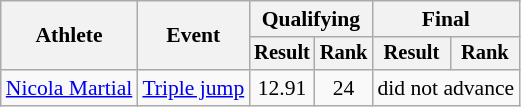<table class=wikitable style=font-size:90%;text-align:center>
<tr>
<th rowspan=2>Athlete</th>
<th rowspan=2>Event</th>
<th colspan=2>Qualifying</th>
<th colspan=2>Final</th>
</tr>
<tr style=font-size:95%>
<th>Result</th>
<th>Rank</th>
<th>Result</th>
<th>Rank</th>
</tr>
<tr>
<td align=left><a href='#'>Nicola Martial</a></td>
<td align=left><a href='#'>Triple jump</a></td>
<td>12.91</td>
<td>24</td>
<td colspan=2>did not advance</td>
</tr>
</table>
